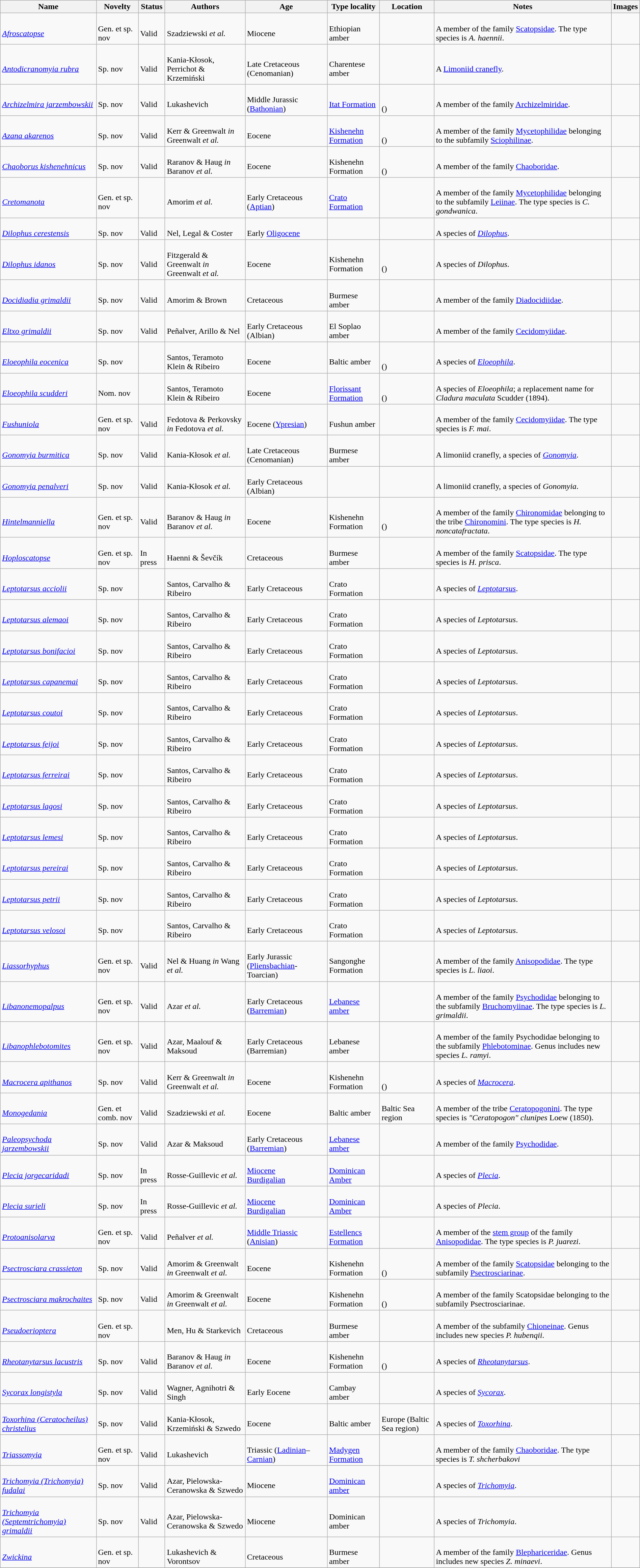<table class="wikitable sortable" align="center" width="100%">
<tr>
<th>Name</th>
<th>Novelty</th>
<th>Status</th>
<th>Authors</th>
<th>Age</th>
<th>Type locality</th>
<th>Location</th>
<th>Notes</th>
<th>Images</th>
</tr>
<tr>
<td><br><em><a href='#'>Afroscatopse</a></em></td>
<td><br>Gen. et sp. nov</td>
<td><br>Valid</td>
<td><br>Szadziewski <em>et al.</em></td>
<td><br>Miocene</td>
<td><br>Ethiopian amber</td>
<td><br></td>
<td><br>A member of the family <a href='#'>Scatopsidae</a>. The type species is <em>A. haennii</em>.</td>
<td></td>
</tr>
<tr>
<td><br><em><a href='#'>Antodicranomyia rubra</a></em></td>
<td><br>Sp. nov</td>
<td><br>Valid</td>
<td><br>Kania-Kłosok, Perrichot & Krzemiński</td>
<td><br>Late Cretaceous (Cenomanian)</td>
<td><br>Charentese amber</td>
<td><br></td>
<td><br>A <a href='#'>Limoniid cranefly</a>.</td>
<td></td>
</tr>
<tr>
<td><br><em><a href='#'>Archizelmira jarzembowskii</a></em></td>
<td><br>Sp. nov</td>
<td><br>Valid</td>
<td><br>Lukashevich</td>
<td><br>Middle Jurassic (<a href='#'>Bathonian</a>)</td>
<td><br><a href='#'>Itat Formation</a></td>
<td><br><br>()</td>
<td><br>A member of the family <a href='#'>Archizelmiridae</a>.</td>
<td></td>
</tr>
<tr>
<td><br><em><a href='#'>Azana akarenos</a></em></td>
<td><br>Sp. nov</td>
<td><br>Valid</td>
<td><br>Kerr & Greenwalt <em>in</em> Greenwalt <em>et al.</em></td>
<td><br>Eocene</td>
<td><br><a href='#'>Kishenehn Formation</a></td>
<td><br><br>()</td>
<td><br>A member of the family <a href='#'>Mycetophilidae</a> belonging to the subfamily <a href='#'>Sciophilinae</a>.</td>
<td></td>
</tr>
<tr>
<td><br><em><a href='#'>Chaoborus kishenehnicus</a></em></td>
<td><br>Sp. nov</td>
<td><br>Valid</td>
<td><br>Raranov & Haug <em>in</em> Baranov <em>et al.</em></td>
<td><br>Eocene</td>
<td><br>Kishenehn Formation</td>
<td><br><br>()</td>
<td><br>A member of the family <a href='#'>Chaoboridae</a>.</td>
<td></td>
</tr>
<tr>
<td><br><em><a href='#'>Cretomanota</a></em></td>
<td><br>Gen. et sp. nov</td>
<td></td>
<td><br>Amorim <em>et al.</em></td>
<td><br>Early Cretaceous (<a href='#'>Aptian</a>)</td>
<td><br><a href='#'>Crato Formation</a></td>
<td><br></td>
<td><br>A member of the family <a href='#'>Mycetophilidae</a> belonging to the subfamily <a href='#'>Leiinae</a>. The type species is <em>C. gondwanica</em>.</td>
<td></td>
</tr>
<tr>
<td><br><em><a href='#'>Dilophus cerestensis</a></em></td>
<td><br>Sp. nov</td>
<td><br>Valid</td>
<td><br>Nel, Legal & Coster</td>
<td><br>Early <a href='#'>Oligocene</a></td>
<td></td>
<td><br></td>
<td><br>A species of <em><a href='#'>Dilophus</a></em>.</td>
<td></td>
</tr>
<tr>
<td><br><em><a href='#'>Dilophus idanos</a></em></td>
<td><br>Sp. nov</td>
<td><br>Valid</td>
<td><br>Fitzgerald & Greenwalt <em>in</em> Greenwalt <em>et al.</em></td>
<td><br>Eocene</td>
<td><br>Kishenehn Formation</td>
<td><br><br>()</td>
<td><br>A species of <em>Dilophus</em>.</td>
<td></td>
</tr>
<tr>
<td><br><em><a href='#'>Docidiadia grimaldii</a></em></td>
<td><br>Sp. nov</td>
<td><br>Valid</td>
<td><br>Amorim & Brown</td>
<td><br>Cretaceous</td>
<td><br>Burmese amber</td>
<td><br></td>
<td><br>A member of the family <a href='#'>Diadocidiidae</a>.</td>
<td></td>
</tr>
<tr>
<td><br><em><a href='#'>Eltxo grimaldii</a></em></td>
<td><br>Sp. nov</td>
<td><br>Valid</td>
<td><br>Peñalver, Arillo & Nel</td>
<td><br>Early Cretaceous (Albian)</td>
<td><br>El Soplao amber</td>
<td><br></td>
<td><br>A member of the family <a href='#'>Cecidomyiidae</a>.</td>
<td></td>
</tr>
<tr>
<td><br><em><a href='#'>Eloeophila eocenica</a></em></td>
<td><br>Sp. nov</td>
<td></td>
<td><br>Santos, Teramoto Klein & Ribeiro</td>
<td><br>Eocene</td>
<td><br>Baltic amber</td>
<td><br><br>()</td>
<td><br>A species of <em><a href='#'>Eloeophila</a></em>.</td>
<td></td>
</tr>
<tr>
<td><br><em><a href='#'>Eloeophila scudderi</a></em></td>
<td><br>Nom. nov</td>
<td></td>
<td><br>Santos, Teramoto Klein & Ribeiro</td>
<td><br>Eocene</td>
<td><br><a href='#'>Florissant Formation</a></td>
<td><br><br>()</td>
<td><br>A species of <em>Eloeophila</em>; a replacement name for <em>Cladura maculata</em> Scudder (1894).</td>
<td></td>
</tr>
<tr>
<td><br><em><a href='#'>Fushuniola</a></em></td>
<td><br>Gen. et sp. nov</td>
<td><br>Valid</td>
<td><br>Fedotova & Perkovsky <em>in</em> Fedotova <em>et al.</em></td>
<td><br>Eocene (<a href='#'>Ypresian</a>)</td>
<td><br>Fushun amber</td>
<td><br></td>
<td><br>A member of the family <a href='#'>Cecidomyiidae</a>. The type species is <em>F. mai</em>.</td>
<td></td>
</tr>
<tr>
<td><br><em><a href='#'>Gonomyia burmitica</a></em></td>
<td><br>Sp. nov</td>
<td><br>Valid</td>
<td><br>Kania-Kłosok <em>et al.</em></td>
<td><br>Late Cretaceous (Cenomanian)</td>
<td><br>Burmese amber</td>
<td><br></td>
<td><br>A limoniid cranefly, a species of <em><a href='#'>Gonomyia</a></em>.</td>
<td></td>
</tr>
<tr>
<td><br><em><a href='#'>Gonomyia penalveri</a></em></td>
<td><br>Sp. nov</td>
<td><br>Valid</td>
<td><br>Kania-Kłosok <em>et al.</em></td>
<td><br>Early Cretaceous (Albian)</td>
<td></td>
<td><br></td>
<td><br>A limoniid cranefly, a species of <em>Gonomyia</em>.</td>
<td></td>
</tr>
<tr>
<td><br><em><a href='#'>Hintelmanniella</a></em></td>
<td><br>Gen. et sp. nov</td>
<td><br>Valid</td>
<td><br>Baranov & Haug <em>in</em> Baranov <em>et al.</em></td>
<td><br>Eocene</td>
<td><br>Kishenehn Formation</td>
<td><br><br>()</td>
<td><br>A member of the family <a href='#'>Chironomidae</a> belonging to the tribe <a href='#'>Chironomini</a>. The type species is <em>H. noncatafractata</em>.</td>
<td></td>
</tr>
<tr>
<td><br><em><a href='#'>Hoploscatopse</a></em></td>
<td><br>Gen. et sp. nov</td>
<td><br>In press</td>
<td><br>Haenni & Ševčík</td>
<td><br>Cretaceous</td>
<td><br>Burmese amber</td>
<td><br></td>
<td><br>A member of the family <a href='#'>Scatopsidae</a>. The type species is <em>H. prisca</em>.</td>
<td></td>
</tr>
<tr>
<td><br><em><a href='#'>Leptotarsus acciolii</a></em></td>
<td><br>Sp. nov</td>
<td></td>
<td><br>Santos, Carvalho & Ribeiro</td>
<td><br>Early Cretaceous</td>
<td><br>Crato Formation</td>
<td><br></td>
<td><br>A species of <em><a href='#'>Leptotarsus</a></em>.</td>
<td></td>
</tr>
<tr>
<td><br><em><a href='#'>Leptotarsus alemaoi</a></em></td>
<td><br>Sp. nov</td>
<td></td>
<td><br>Santos, Carvalho & Ribeiro</td>
<td><br>Early Cretaceous</td>
<td><br>Crato Formation</td>
<td><br></td>
<td><br>A species of <em>Leptotarsus</em>.</td>
<td></td>
</tr>
<tr>
<td><br><em><a href='#'>Leptotarsus bonifacioi</a></em></td>
<td><br>Sp. nov</td>
<td></td>
<td><br>Santos, Carvalho & Ribeiro</td>
<td><br>Early Cretaceous</td>
<td><br>Crato Formation</td>
<td><br></td>
<td><br>A species of <em>Leptotarsus</em>.</td>
<td></td>
</tr>
<tr>
<td><br><em><a href='#'>Leptotarsus capanemai</a></em></td>
<td><br>Sp. nov</td>
<td></td>
<td><br>Santos, Carvalho & Ribeiro</td>
<td><br>Early Cretaceous</td>
<td><br>Crato Formation</td>
<td><br></td>
<td><br>A species of <em>Leptotarsus</em>.</td>
<td></td>
</tr>
<tr>
<td><br><em><a href='#'>Leptotarsus coutoi</a></em></td>
<td><br>Sp. nov</td>
<td></td>
<td><br>Santos, Carvalho & Ribeiro</td>
<td><br>Early Cretaceous</td>
<td><br>Crato Formation</td>
<td><br></td>
<td><br>A species of <em>Leptotarsus</em>.</td>
<td></td>
</tr>
<tr>
<td><br><em><a href='#'>Leptotarsus feijoi</a></em></td>
<td><br>Sp. nov</td>
<td></td>
<td><br>Santos, Carvalho & Ribeiro</td>
<td><br>Early Cretaceous</td>
<td><br>Crato Formation</td>
<td><br></td>
<td><br>A species of <em>Leptotarsus</em>.</td>
<td></td>
</tr>
<tr>
<td><br><em><a href='#'>Leptotarsus ferreirai</a></em></td>
<td><br>Sp. nov</td>
<td></td>
<td><br>Santos, Carvalho & Ribeiro</td>
<td><br>Early Cretaceous</td>
<td><br>Crato Formation</td>
<td><br></td>
<td><br>A species of <em>Leptotarsus</em>.</td>
<td></td>
</tr>
<tr>
<td><br><em><a href='#'>Leptotarsus lagosi</a></em></td>
<td><br>Sp. nov</td>
<td></td>
<td><br>Santos, Carvalho & Ribeiro</td>
<td><br>Early Cretaceous</td>
<td><br>Crato Formation</td>
<td><br></td>
<td><br>A species of <em>Leptotarsus</em>.</td>
<td></td>
</tr>
<tr>
<td><br><em><a href='#'>Leptotarsus lemesi</a></em></td>
<td><br>Sp. nov</td>
<td></td>
<td><br>Santos, Carvalho & Ribeiro</td>
<td><br>Early Cretaceous</td>
<td><br>Crato Formation</td>
<td><br></td>
<td><br>A species of <em>Leptotarsus</em>.</td>
<td></td>
</tr>
<tr>
<td><br><em><a href='#'>Leptotarsus pereirai</a></em></td>
<td><br>Sp. nov</td>
<td></td>
<td><br>Santos, Carvalho & Ribeiro</td>
<td><br>Early Cretaceous</td>
<td><br>Crato Formation</td>
<td><br></td>
<td><br>A species of <em>Leptotarsus</em>.</td>
<td></td>
</tr>
<tr>
<td><br><em><a href='#'>Leptotarsus petrii</a></em></td>
<td><br>Sp. nov</td>
<td></td>
<td><br>Santos, Carvalho & Ribeiro</td>
<td><br>Early Cretaceous</td>
<td><br>Crato Formation</td>
<td><br></td>
<td><br>A species of <em>Leptotarsus</em>.</td>
<td></td>
</tr>
<tr>
<td><br><em><a href='#'>Leptotarsus velosoi</a></em></td>
<td><br>Sp. nov</td>
<td></td>
<td><br>Santos, Carvalho & Ribeiro</td>
<td><br>Early Cretaceous</td>
<td><br>Crato Formation</td>
<td><br></td>
<td><br>A species of <em>Leptotarsus</em>.</td>
<td></td>
</tr>
<tr>
<td><br><em><a href='#'>Liassorhyphus</a></em></td>
<td><br>Gen. et sp. nov</td>
<td><br>Valid</td>
<td><br>Nel & Huang <em>in</em> Wang <em>et al.</em></td>
<td><br>Early Jurassic (<a href='#'>Pliensbachian</a>-Toarcian)</td>
<td><br>Sangonghe Formation</td>
<td><br></td>
<td><br>A member of the family <a href='#'>Anisopodidae</a>. The type species is <em>L. liaoi</em>.</td>
<td></td>
</tr>
<tr>
<td><br><em><a href='#'>Libanonemopalpus</a></em></td>
<td><br>Gen. et sp. nov</td>
<td><br>Valid</td>
<td><br>Azar <em>et al.</em></td>
<td><br>Early Cretaceous (<a href='#'>Barremian</a>)</td>
<td><br><a href='#'>Lebanese amber</a></td>
<td><br></td>
<td><br>A member of the family <a href='#'>Psychodidae</a> belonging to the subfamily <a href='#'>Bruchomyiinae</a>. The type species is <em>L. grimaldii</em>.</td>
<td></td>
</tr>
<tr>
<td><br><em><a href='#'>Libanophlebotomites</a></em></td>
<td><br>Gen. et sp. nov</td>
<td><br>Valid</td>
<td><br>Azar, Maalouf & Maksoud</td>
<td><br>Early Cretaceous (Barremian)</td>
<td><br>Lebanese amber</td>
<td><br></td>
<td><br>A member of the family Psychodidae belonging to the subfamily <a href='#'>Phlebotominae</a>. Genus includes new species <em>L. ramyi</em>.</td>
<td></td>
</tr>
<tr>
<td><br><em><a href='#'>Macrocera apithanos</a></em></td>
<td><br>Sp. nov</td>
<td><br>Valid</td>
<td><br>Kerr & Greenwalt <em>in</em> Greenwalt <em>et al.</em></td>
<td><br>Eocene</td>
<td><br>Kishenehn Formation</td>
<td><br><br>()</td>
<td><br>A species of <em><a href='#'>Macrocera</a></em>.</td>
<td></td>
</tr>
<tr>
<td><br><em><a href='#'>Monogedania</a></em></td>
<td><br>Gen. et comb. nov</td>
<td><br>Valid</td>
<td><br>Szadziewski <em>et al.</em></td>
<td><br>Eocene</td>
<td><br>Baltic amber</td>
<td><br>Baltic Sea region<br>

</td>
<td><br>A member of the tribe <a href='#'>Ceratopogonini</a>. The type species is <em>"Ceratopogon" clunipes</em> Loew (1850).</td>
<td></td>
</tr>
<tr>
<td><br><em><a href='#'>Paleopsychoda jarzembowskii</a></em></td>
<td><br>Sp. nov</td>
<td><br>Valid</td>
<td><br>Azar & Maksoud</td>
<td><br>Early Cretaceous (<a href='#'>Barremian</a>)</td>
<td><br><a href='#'>Lebanese amber</a></td>
<td><br></td>
<td><br>A member of the family <a href='#'>Psychodidae</a>.</td>
<td></td>
</tr>
<tr>
<td><br><em><a href='#'>Plecia jorgecaridadi</a></em></td>
<td><br>Sp. nov</td>
<td><br>In press</td>
<td><br>Rosse-Guillevic <em>et al.</em></td>
<td><br><a href='#'>Miocene</a><br><a href='#'>Burdigalian</a></td>
<td><br><a href='#'>Dominican Amber</a></td>
<td><br></td>
<td><br>A species of <em><a href='#'>Plecia</a></em>.</td>
<td></td>
</tr>
<tr>
<td><br><em><a href='#'>Plecia surieli</a></em></td>
<td><br>Sp. nov</td>
<td><br>In press</td>
<td><br>Rosse-Guillevic <em>et al.</em></td>
<td><br><a href='#'>Miocene</a><br><a href='#'>Burdigalian</a></td>
<td><br><a href='#'>Dominican Amber</a></td>
<td><br></td>
<td><br>A species of <em>Plecia</em>.</td>
<td></td>
</tr>
<tr>
<td><br><em><a href='#'>Protoanisolarva</a></em></td>
<td><br>Gen. et sp. nov</td>
<td><br>Valid</td>
<td><br>Peñalver <em>et al.</em></td>
<td><br><a href='#'>Middle Triassic</a> (<a href='#'>Anisian</a>)</td>
<td><br><a href='#'>Estellencs Formation</a></td>
<td><br></td>
<td><br>A member of the <a href='#'>stem group</a> of the family <a href='#'>Anisopodidae</a>. The type species is <em>P. juarezi</em>.</td>
<td></td>
</tr>
<tr>
<td><br><em><a href='#'>Psectrosciara crassieton</a></em></td>
<td><br>Sp. nov</td>
<td><br>Valid</td>
<td><br>Amorim & Greenwalt <em>in</em> Greenwalt <em>et al.</em></td>
<td><br>Eocene</td>
<td><br>Kishenehn Formation</td>
<td><br><br>()</td>
<td><br>A member of the family <a href='#'>Scatopsidae</a> belonging to the subfamily <a href='#'>Psectrosciarinae</a>.</td>
<td></td>
</tr>
<tr>
<td><br><em><a href='#'>Psectrosciara makrochaites</a></em></td>
<td><br>Sp. nov</td>
<td><br>Valid</td>
<td><br>Amorim & Greenwalt <em>in</em> Greenwalt <em>et al.</em></td>
<td><br>Eocene</td>
<td><br>Kishenehn Formation</td>
<td><br><br>()</td>
<td><br>A member of the family Scatopsidae belonging to the subfamily Psectrosciarinae.</td>
<td></td>
</tr>
<tr>
<td><br><em><a href='#'>Pseudoerioptera</a></em></td>
<td><br>Gen. et sp. nov</td>
<td></td>
<td><br>Men, Hu & Starkevich</td>
<td><br>Cretaceous</td>
<td><br>Burmese amber</td>
<td><br></td>
<td><br>A member of the subfamily <a href='#'>Chioneinae</a>. Genus includes new species <em>P. hubenqii</em>.</td>
<td></td>
</tr>
<tr>
<td><br><em><a href='#'>Rheotanytarsus lacustris</a></em></td>
<td><br>Sp. nov</td>
<td><br>Valid</td>
<td><br>Baranov & Haug <em>in</em> Baranov <em>et al.</em></td>
<td><br>Eocene</td>
<td><br>Kishenehn Formation</td>
<td><br><br>()</td>
<td><br>A species of <em><a href='#'>Rheotanytarsus</a></em>.</td>
<td></td>
</tr>
<tr>
<td><br><em><a href='#'>Sycorax longistyla</a></em></td>
<td><br>Sp. nov</td>
<td><br>Valid</td>
<td><br>Wagner, Agnihotri & Singh</td>
<td><br>Early Eocene</td>
<td><br>Cambay amber</td>
<td><br></td>
<td><br>A species of <em><a href='#'>Sycorax</a></em>.</td>
<td></td>
</tr>
<tr>
<td><br><em><a href='#'>Toxorhina (Ceratocheilus) christelius</a></em></td>
<td><br>Sp. nov</td>
<td><br>Valid</td>
<td><br>Kania-Kłosok, Krzemiński & Szwedo</td>
<td><br>Eocene</td>
<td><br>Baltic amber</td>
<td><br>Europe (Baltic Sea region)</td>
<td><br>A species of <em><a href='#'>Toxorhina</a></em>.</td>
<td></td>
</tr>
<tr>
<td><br><em><a href='#'>Triassomyia</a></em></td>
<td><br>Gen. et sp. nov</td>
<td><br>Valid</td>
<td><br>Lukashevich</td>
<td><br>Triassic (<a href='#'>Ladinian</a>–<a href='#'>Carnian</a>)</td>
<td><br><a href='#'>Madygen Formation</a></td>
<td><br></td>
<td><br>A member of the family <a href='#'>Chaoboridae</a>. The type species is <em>T. shcherbakovi</em></td>
<td></td>
</tr>
<tr>
<td><br><em><a href='#'>Trichomyia (Trichomyia) fudalai</a></em></td>
<td><br>Sp. nov</td>
<td><br>Valid</td>
<td><br>Azar, Pielowska-Ceranowska & Szwedo</td>
<td><br>Miocene</td>
<td><br><a href='#'>Dominican amber</a></td>
<td><br></td>
<td><br>A species of <em><a href='#'>Trichomyia</a></em>.</td>
<td></td>
</tr>
<tr>
<td><br><em><a href='#'>Trichomyia (Septemtrichomyia) grimaldii</a></em></td>
<td><br>Sp. nov</td>
<td><br>Valid</td>
<td><br>Azar, Pielowska-Ceranowska & Szwedo</td>
<td><br>Miocene</td>
<td><br>Dominican amber</td>
<td><br></td>
<td><br>A species of <em>Trichomyia</em>.</td>
<td></td>
</tr>
<tr>
<td><br><em><a href='#'>Zwickina</a></em></td>
<td><br>Gen. et sp. nov</td>
<td></td>
<td><br>Lukashevich & Vorontsov</td>
<td><br>Cretaceous</td>
<td><br>Burmese amber</td>
<td><br></td>
<td><br>A member of the family <a href='#'>Blephariceridae</a>. Genus includes new species <em>Z. minaevi</em>.</td>
<td></td>
</tr>
<tr>
</tr>
</table>
